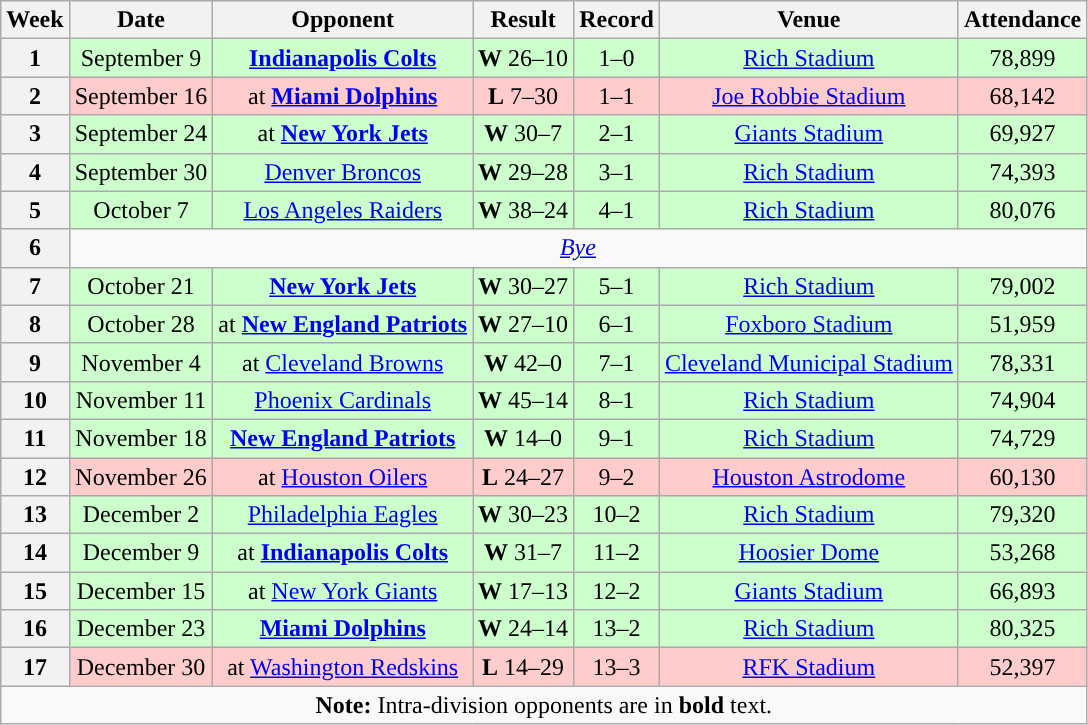<table class="wikitable" style="text-align:center">
<tr>
<th>Week</th>
<th>Date</th>
<th>Opponent</th>
<th>Result</th>
<th>Record</th>
<th>Venue</th>
<th>Attendance</th>
</tr>
<tr style="background:#cfc">
<th>1</th>
<td>September 9</td>
<td><strong><a href='#'>Indianapolis Colts</a></strong></td>
<td><strong>W</strong> 26–10</td>
<td>1–0</td>
<td><a href='#'>Rich Stadium</a></td>
<td>78,899</td>
</tr>
<tr style="background:#fcc">
<th>2</th>
<td>September 16</td>
<td>at <strong><a href='#'>Miami Dolphins</a></strong></td>
<td><strong>L</strong> 7–30</td>
<td>1–1</td>
<td><a href='#'>Joe Robbie Stadium</a></td>
<td>68,142</td>
</tr>
<tr style="background:#cfc">
<th>3</th>
<td>September 24</td>
<td>at <strong><a href='#'>New York Jets</a></strong></td>
<td><strong>W</strong> 30–7</td>
<td>2–1</td>
<td><a href='#'>Giants Stadium</a></td>
<td>69,927</td>
</tr>
<tr style="background:#cfc">
<th>4</th>
<td>September 30</td>
<td><a href='#'>Denver Broncos</a></td>
<td><strong>W</strong> 29–28</td>
<td>3–1</td>
<td><a href='#'>Rich Stadium</a></td>
<td>74,393</td>
</tr>
<tr style="background:#cfc">
<th>5</th>
<td>October 7</td>
<td><a href='#'>Los Angeles Raiders</a></td>
<td><strong>W</strong> 38–24</td>
<td>4–1</td>
<td><a href='#'>Rich Stadium</a></td>
<td>80,076</td>
</tr>
<tr>
<th>6</th>
<td colspan="6" align="center"><em><a href='#'>Bye</a></em></td>
</tr>
<tr style="background:#cfc">
<th>7</th>
<td>October 21</td>
<td><strong><a href='#'>New York Jets</a></strong></td>
<td><strong>W</strong> 30–27</td>
<td>5–1</td>
<td><a href='#'>Rich Stadium</a></td>
<td>79,002</td>
</tr>
<tr style="background:#cfc">
<th>8</th>
<td>October 28</td>
<td>at <strong><a href='#'>New England Patriots</a></strong></td>
<td><strong>W</strong> 27–10</td>
<td>6–1</td>
<td><a href='#'>Foxboro Stadium</a></td>
<td>51,959</td>
</tr>
<tr style="background:#cfc">
<th>9</th>
<td>November 4</td>
<td>at <a href='#'>Cleveland Browns</a></td>
<td><strong>W</strong> 42–0</td>
<td>7–1</td>
<td><a href='#'>Cleveland Municipal Stadium</a></td>
<td>78,331</td>
</tr>
<tr style="background:#cfc">
<th>10</th>
<td>November 11</td>
<td><a href='#'>Phoenix Cardinals</a></td>
<td><strong>W</strong> 45–14</td>
<td>8–1</td>
<td><a href='#'>Rich Stadium</a></td>
<td>74,904</td>
</tr>
<tr style="background:#cfc">
<th>11</th>
<td>November 18</td>
<td><strong><a href='#'>New England Patriots</a></strong></td>
<td><strong>W</strong> 14–0</td>
<td>9–1</td>
<td><a href='#'>Rich Stadium</a></td>
<td>74,729</td>
</tr>
<tr style="background:#fcc">
<th>12</th>
<td>November 26</td>
<td>at <a href='#'>Houston Oilers</a></td>
<td><strong>L</strong> 24–27</td>
<td>9–2</td>
<td><a href='#'>Houston Astrodome</a></td>
<td>60,130</td>
</tr>
<tr style="background:#cfc">
<th>13</th>
<td>December 2</td>
<td><a href='#'>Philadelphia Eagles</a></td>
<td><strong>W</strong> 30–23</td>
<td>10–2</td>
<td><a href='#'>Rich Stadium</a></td>
<td>79,320</td>
</tr>
<tr style="background:#cfc">
<th>14</th>
<td>December 9</td>
<td>at <strong><a href='#'>Indianapolis Colts</a></strong></td>
<td><strong>W</strong> 31–7</td>
<td>11–2</td>
<td><a href='#'>Hoosier Dome</a></td>
<td>53,268</td>
</tr>
<tr style="background:#cfc">
<th>15</th>
<td>December 15</td>
<td>at <a href='#'>New York Giants</a></td>
<td><strong>W</strong> 17–13</td>
<td>12–2</td>
<td><a href='#'>Giants Stadium</a></td>
<td>66,893</td>
</tr>
<tr style="background:#cfc">
<th>16</th>
<td>December 23</td>
<td><strong><a href='#'>Miami Dolphins</a></strong></td>
<td><strong>W</strong> 24–14</td>
<td>13–2</td>
<td><a href='#'>Rich Stadium</a></td>
<td>80,325</td>
</tr>
<tr style="background:#fcc">
<th>17</th>
<td>December 30</td>
<td>at <a href='#'>Washington Redskins</a></td>
<td><strong>L</strong> 14–29</td>
<td>13–3</td>
<td><a href='#'>RFK Stadium</a></td>
<td>52,397</td>
</tr>
<tr>
<td colspan="8"><strong>Note:</strong> Intra-division opponents are in <strong>bold</strong> text.</td>
</tr>
</table>
